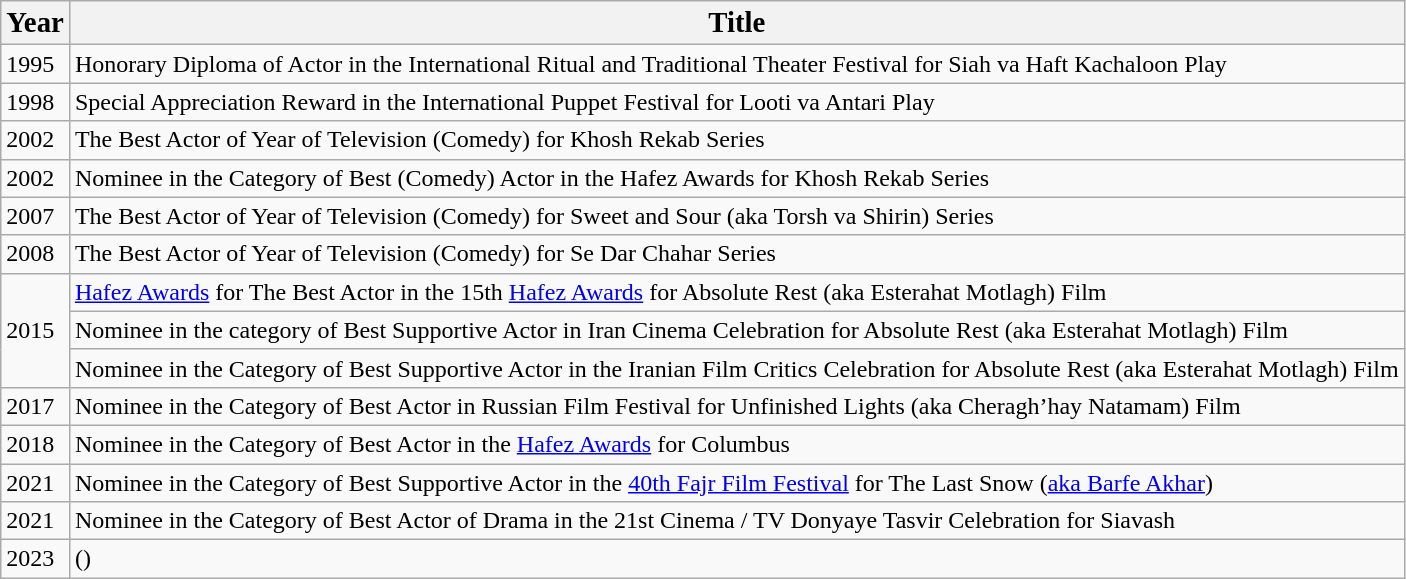<table class="wikitable sortable">
<tr>
<th><strong><big>Year</big></strong></th>
<th><strong><big>Title</big></strong></th>
</tr>
<tr>
<td>1995</td>
<td>Honorary  Diploma of Actor in the International Ritual and Traditional Theater Festival  for Siah va Haft Kachaloon Play</td>
</tr>
<tr>
<td>1998</td>
<td>Special  Appreciation Reward in the International Puppet Festival for Looti va Antari  Play</td>
</tr>
<tr>
<td>2002</td>
<td>The Best Actor  of Year of Television (Comedy) for Khosh Rekab Series</td>
</tr>
<tr>
<td>2002</td>
<td>Nominee in the Category of Best (Comedy) Actor in the Hafez Awards for Khosh Rekab Series</td>
</tr>
<tr>
<td>2007</td>
<td>The Best  Actor of Year of Television (Comedy) for Sweet and Sour (aka Torsh va Shirin)  Series</td>
</tr>
<tr>
<td>2008</td>
<td>The Best  Actor of Year of Television (Comedy) for Se Dar Chahar Series</td>
</tr>
<tr>
<td rowspan="3">2015</td>
<td><a href='#'>Hafez Awards</a> for  The Best Actor in the 15th <a href='#'>Hafez Awards</a> for Absolute Rest (aka  Esterahat Motlagh) Film</td>
</tr>
<tr>
<td>Nominee in  the category of Best Supportive Actor in Iran Cinema Celebration for Absolute  Rest (aka Esterahat Motlagh) Film</td>
</tr>
<tr>
<td>Nominee in  the Category of Best Supportive Actor in the Iranian Film Critics Celebration  for Absolute Rest (aka Esterahat Motlagh) Film</td>
</tr>
<tr>
<td>2017</td>
<td>Nominee in  the Category of Best Actor in Russian Film Festival for Unfinished Lights  (aka Cheragh’hay Natamam) Film</td>
</tr>
<tr>
<td>2018</td>
<td>Nominee in  the Category of Best Actor in the <a href='#'>Hafez Awards</a> for Columbus</td>
</tr>
<tr>
<td>2021</td>
<td>Nominee in  the Category of Best Supportive Actor in the <a href='#'>40th Fajr Film Festival</a> for The Last Snow (<a href='#'>aka Barfe Akhar</a>)</td>
</tr>
<tr>
<td>2021</td>
<td>Nominee in  the Category of Best Actor of Drama in the 21st Cinema / TV  Donyaye Tasvir Celebration for Siavash</td>
</tr>
<tr>
<td>2023</td>
<td> ()</td>
</tr>
</table>
